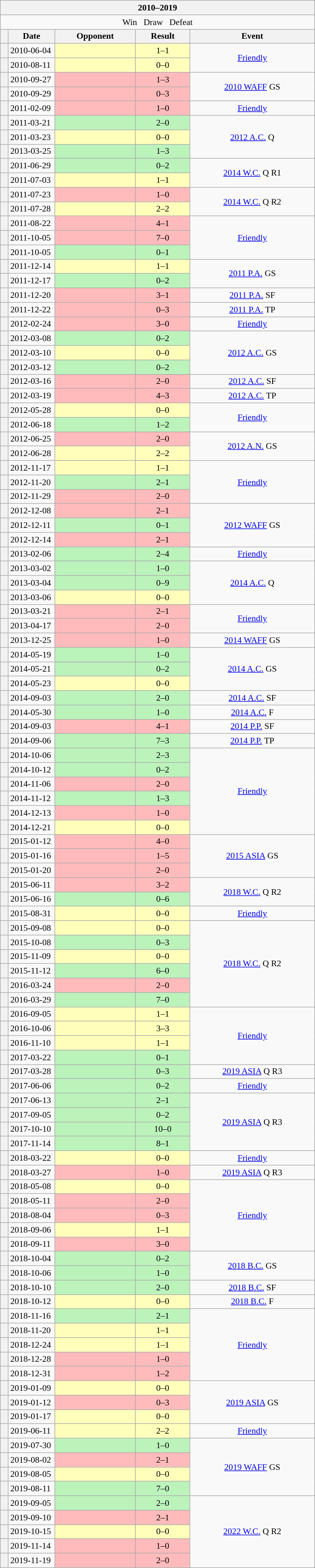<table class="wikitable collapsible" style="font-size: 90%; min-width: 520px;">
<tr>
<th colspan="5" width="400">2010–2019</th>
</tr>
<tr>
<td align="center" colspan="5"> Win   Draw   Defeat</td>
</tr>
<tr>
<th></th>
<th width=70>Date</th>
<th>Opponent</th>
<th>Result</th>
<th>Event</th>
</tr>
<tr>
<th></th>
<td>2010-06-04</td>
<td bgcolor="#ffffbb"></td>
<td bgcolor="#ffffbb" align="center">1–1</td>
<td rowspan="2" align="center"><a href='#'>Friendly</a></td>
</tr>
<tr>
<th></th>
<td>2010-08-11</td>
<td bgcolor="#ffffbb"></td>
<td bgcolor="#ffffbb" align="center">0–0</td>
</tr>
<tr>
<th></th>
<td>2010-09-27</td>
<td bgcolor="#ffbbbb"></td>
<td bgcolor="#ffbbbb" align="center">1–3</td>
<td rowspan="2" align="center"> <a href='#'>2010 WAFF</a> GS</td>
</tr>
<tr>
<th></th>
<td>2010-09-29</td>
<td bgcolor="#ffbbbb"></td>
<td bgcolor="#ffbbbb" align="center">0–3</td>
</tr>
<tr>
<th></th>
<td>2011-02-09</td>
<td bgcolor="#ffbbbb"></td>
<td bgcolor="#ffbbbb" align="center">1–0</td>
<td align="center"><a href='#'>Friendly</a></td>
</tr>
<tr>
<th></th>
<td>2011-03-21</td>
<td bgcolor="#bbf3bb"></td>
<td bgcolor="#bbf3bb" align="center">2–0</td>
<td rowspan="3" align="center"> <a href='#'>2012 A.C.</a> Q</td>
</tr>
<tr>
<th></th>
<td>2011-03-23</td>
<td bgcolor="#ffffbb"></td>
<td bgcolor="#ffffbb" align="center">0–0</td>
</tr>
<tr>
<th></th>
<td>2013-03-25</td>
<td bgcolor="#bbf3bb"></td>
<td bgcolor="#bbf3bb" align="center">1–3</td>
</tr>
<tr>
<th></th>
<td>2011-06-29</td>
<td bgcolor="#bbf3bb"></td>
<td bgcolor="#bbf3bb" align="center">0–2</td>
<td rowspan="2" align="center"> <a href='#'>2014 W.C.</a> Q R1</td>
</tr>
<tr>
<th></th>
<td>2011-07-03</td>
<td bgcolor="#ffffbb"></td>
<td bgcolor="#ffffbb" align="center">1–1</td>
</tr>
<tr>
<th></th>
<td>2011-07-23</td>
<td bgcolor="#ffbbbb"></td>
<td bgcolor="#ffbbbb" align="center">1–0</td>
<td rowspan="2" align="center"> <a href='#'>2014 W.C.</a> Q R2</td>
</tr>
<tr>
<th></th>
<td>2011-07-28</td>
<td bgcolor="#ffffbb"></td>
<td bgcolor="#ffffbb" align="center">2–2</td>
</tr>
<tr>
<th></th>
<td>2011-08-22</td>
<td bgcolor="#ffbbbb"></td>
<td bgcolor="#ffbbbb" align="center">4–1</td>
<td rowspan="3" align="center"><a href='#'>Friendly</a></td>
</tr>
<tr>
<th></th>
<td>2011-10-05</td>
<td bgcolor="#ffbbbb"></td>
<td bgcolor="#ffbbbb" align="center">7–0</td>
</tr>
<tr>
<th></th>
<td>2011-10-05</td>
<td bgcolor="#bbf3bb"></td>
<td bgcolor="#bbf3bb" align="center">0–1</td>
</tr>
<tr>
<th></th>
<td>2011-12-14</td>
<td bgcolor="#ffffbb"></td>
<td bgcolor="#ffffbb" align="center">1–1</td>
<td rowspan="2" align="center"> <a href='#'>2011 P.A.</a> GS</td>
</tr>
<tr>
<th></th>
<td>2011-12-17</td>
<td bgcolor="#bbf3bb"></td>
<td bgcolor="#bbf3bb" align="center">0–2</td>
</tr>
<tr>
<th></th>
<td>2011-12-20</td>
<td bgcolor="#ffbbbb"></td>
<td bgcolor="#ffbbbb" align="center">3–1</td>
<td align="center"> <a href='#'>2011 P.A.</a> SF</td>
</tr>
<tr>
<th></th>
<td>2011-12-22</td>
<td bgcolor="#ffbbbb"></td>
<td bgcolor="#ffbbbb" align="center">0–3</td>
<td align="center"> <a href='#'>2011 P.A.</a> TP</td>
</tr>
<tr>
<th></th>
<td>2012-02-24</td>
<td bgcolor="#ffbbbb"></td>
<td bgcolor="#ffbbbb" align="center">3–0</td>
<td align="center"><a href='#'>Friendly</a></td>
</tr>
<tr>
<th></th>
<td>2012-03-08</td>
<td bgcolor="#bbf3bb"></td>
<td bgcolor="#bbf3bb" align="center">0–2</td>
<td rowspan="3" align="center"> <a href='#'>2012 A.C.</a> GS</td>
</tr>
<tr>
<th></th>
<td>2012-03-10</td>
<td bgcolor="#ffffbb"></td>
<td bgcolor="#ffffbb" align="center">0–0</td>
</tr>
<tr>
<th></th>
<td>2012-03-12</td>
<td bgcolor="#bbf3bb"></td>
<td bgcolor="#bbf3bb" align="center">0–2</td>
</tr>
<tr>
<th></th>
<td>2012-03-16</td>
<td bgcolor="#ffbbbb"></td>
<td bgcolor="#ffbbbb" align="center">2–0</td>
<td align="center"> <a href='#'>2012 A.C.</a> SF</td>
</tr>
<tr>
<th></th>
<td>2012-03-19</td>
<td bgcolor="#ffbbbb"></td>
<td bgcolor="#ffbbbb" align="center">4–3</td>
<td align="center"> <a href='#'>2012 A.C.</a> TP</td>
</tr>
<tr>
<th></th>
<td>2012-05-28</td>
<td bgcolor="#ffffbb"></td>
<td bgcolor="#ffffbb" align="center">0–0</td>
<td rowspan="2" align="center"><a href='#'>Friendly</a></td>
</tr>
<tr>
<th></th>
<td>2012-06-18</td>
<td bgcolor="#bbf3bb"></td>
<td bgcolor="#bbf3bb" align="center">1–2</td>
</tr>
<tr>
<th></th>
<td>2012-06-25</td>
<td bgcolor="#ffbbbb"></td>
<td bgcolor="#ffbbbb" align="center">2–0</td>
<td rowspan="2" align="center"> <a href='#'>2012 A.N.</a> GS</td>
</tr>
<tr>
<th></th>
<td>2012-06-28</td>
<td bgcolor="#ffffbb"></td>
<td bgcolor="#ffffbb" align="center">2–2</td>
</tr>
<tr>
<th></th>
<td>2012-11-17</td>
<td bgcolor="#ffffbb"></td>
<td bgcolor="#ffffbb" align="center">1–1</td>
<td rowspan="3" align="center"><a href='#'>Friendly</a></td>
</tr>
<tr>
<th></th>
<td>2012-11-20</td>
<td bgcolor="#bbf3bb"></td>
<td bgcolor="#bbf3bb" align="center">2–1</td>
</tr>
<tr>
<th></th>
<td>2012-11-29</td>
<td bgcolor="#ffbbbb"></td>
<td bgcolor="#ffbbbb" align="center">2–0</td>
</tr>
<tr>
<th></th>
<td>2012-12-08</td>
<td bgcolor="#ffbbbb"></td>
<td bgcolor="#ffbbbb" align="center">2–1</td>
<td rowspan="3" align="center"> <a href='#'>2012 WAFF</a> GS</td>
</tr>
<tr>
<th></th>
<td>2012-12-11</td>
<td bgcolor="#bbf3bb"></td>
<td bgcolor="#bbf3bb" align="center">0–1</td>
</tr>
<tr>
<th></th>
<td>2012-12-14</td>
<td bgcolor="#ffbbbb"></td>
<td bgcolor="#ffbbbb" align="center">2–1</td>
</tr>
<tr>
<th></th>
<td>2013-02-06</td>
<td bgcolor="#bbf3bb"></td>
<td bgcolor="#bbf3bb" align="center">2–4</td>
<td align="center"><a href='#'>Friendly</a></td>
</tr>
<tr>
<th></th>
<td>2013-03-02</td>
<td bgcolor="#bbf3bb"></td>
<td bgcolor="#bbf3bb" align="center">1–0</td>
<td rowspan="3" align="center"> <a href='#'>2014 A.C.</a> Q</td>
</tr>
<tr>
<th></th>
<td>2013-03-04</td>
<td bgcolor="#bbf3bb"></td>
<td bgcolor="#bbf3bb" align="center">0–9</td>
</tr>
<tr>
<th></th>
<td>2013-03-06</td>
<td bgcolor="#ffffbb"></td>
<td bgcolor="#ffffbb" align="center">0–0</td>
</tr>
<tr>
<th></th>
<td>2013-03-21</td>
<td bgcolor="#ffbbbb"></td>
<td bgcolor="#ffbbbb" align="center">2–1</td>
<td rowspan="2" align="center"><a href='#'>Friendly</a></td>
</tr>
<tr>
<th></th>
<td>2013-04-17</td>
<td bgcolor="#ffbbbb"></td>
<td bgcolor="#ffbbbb" align="center">2–0</td>
</tr>
<tr>
<th></th>
<td>2013-12-25</td>
<td bgcolor="#ffbbbb"></td>
<td bgcolor="#ffbbbb" align="center">1–0</td>
<td align="center"> <a href='#'>2014 WAFF</a> GS</td>
</tr>
<tr>
<th></th>
<td>2014-05-19</td>
<td bgcolor="#bbf3bb"></td>
<td bgcolor="#bbf3bb" align="center">1–0</td>
<td rowspan="3" align="center"> <a href='#'>2014 A.C.</a> GS</td>
</tr>
<tr>
<th></th>
<td>2014-05-21</td>
<td bgcolor="#bbf3bb"></td>
<td bgcolor="#bbf3bb" align="center">0–2</td>
</tr>
<tr>
<th></th>
<td>2014-05-23</td>
<td bgcolor="#ffffbb"></td>
<td bgcolor="#ffffbb" align="center">0–0</td>
</tr>
<tr>
<th></th>
<td>2014-09-03</td>
<td bgcolor="#bbf3bb"></td>
<td bgcolor="#bbf3bb" align="center">2–0</td>
<td align="center"> <a href='#'>2014 A.C.</a> SF</td>
</tr>
<tr>
<th></th>
<td>2014-05-30</td>
<td bgcolor="#bbf3bb"></td>
<td bgcolor="#bbf3bb" align="center">1–0</td>
<td align="center"> <a href='#'>2014 A.C.</a> F</td>
</tr>
<tr>
<th></th>
<td>2014-09-03</td>
<td bgcolor="#ffbbbb"></td>
<td bgcolor="#ffbbbb" align="center">4–1</td>
<td align="center"> <a href='#'>2014 P.P.</a> SF</td>
</tr>
<tr>
<th></th>
<td>2014-09-06</td>
<td bgcolor="#bbf3bb"></td>
<td bgcolor="#bbf3bb" align="center">7–3</td>
<td align="center"> <a href='#'>2014 P.P.</a> TP</td>
</tr>
<tr>
<th></th>
<td>2014-10-06</td>
<td bgcolor="#bbf3bb"></td>
<td bgcolor="#bbf3bb" align="center">2–3</td>
<td rowspan="6" align="center"><a href='#'>Friendly</a></td>
</tr>
<tr>
<th></th>
<td>2014-10-12</td>
<td bgcolor="#bbf3bb"></td>
<td bgcolor="#bbf3bb" align="center">0–2</td>
</tr>
<tr>
<th></th>
<td>2014-11-06</td>
<td bgcolor="#ffbbbb"></td>
<td bgcolor="#ffbbbb" align="center">2–0</td>
</tr>
<tr>
<th></th>
<td>2014-11-12</td>
<td bgcolor="#bbf3bb"></td>
<td bgcolor="#bbf3bb" align="center">1–3</td>
</tr>
<tr>
<th></th>
<td>2014-12-13</td>
<td bgcolor="#ffbbbb"></td>
<td bgcolor="#ffbbbb" align="center">1–0</td>
</tr>
<tr>
<th></th>
<td>2014-12-21</td>
<td bgcolor="#ffffbb"></td>
<td bgcolor="#ffffbb" align="center">0–0</td>
</tr>
<tr>
<th></th>
<td>2015-01-12</td>
<td bgcolor="#ffbbbb"></td>
<td bgcolor="#ffbbbb" align="center">4–0</td>
<td rowspan="3" align="center"> <a href='#'>2015 ASIA</a> GS</td>
</tr>
<tr>
<th></th>
<td>2015-01-16</td>
<td bgcolor="#ffbbbb"></td>
<td bgcolor="#ffbbbb" align="center">1–5</td>
</tr>
<tr>
<th></th>
<td>2015-01-20</td>
<td bgcolor="#ffbbbb"></td>
<td bgcolor="#ffbbbb" align="center">2–0</td>
</tr>
<tr>
<th></th>
<td>2015-06-11</td>
<td bgcolor="#ffbbbb"></td>
<td bgcolor="#ffbbbb" align="center">3–2</td>
<td rowspan="2" align="center"> <a href='#'>2018 W.C.</a> Q R2</td>
</tr>
<tr>
<th></th>
<td>2015-06-16</td>
<td bgcolor="#bbf3bb"></td>
<td bgcolor="#bbf3bb" align="center">0–6</td>
</tr>
<tr>
<th></th>
<td>2015-08-31</td>
<td bgcolor="#ffffbb"></td>
<td bgcolor="#ffffbb" align="center">0–0</td>
<td align="center"><a href='#'>Friendly</a></td>
</tr>
<tr>
<th></th>
<td>2015-09-08</td>
<td bgcolor="#ffffbb"></td>
<td bgcolor="#ffffbb" align="center">0–0</td>
<td rowspan="6" align="center"> <a href='#'>2018 W.C.</a> Q R2</td>
</tr>
<tr>
<th></th>
<td>2015-10-08</td>
<td bgcolor="#bbf3bb"></td>
<td bgcolor="#bbf3bb" align="center">0–3</td>
</tr>
<tr>
<th></th>
<td>2015-11-09</td>
<td bgcolor="#ffffbb"></td>
<td bgcolor="#ffffbb" align="center">0–0</td>
</tr>
<tr>
<th></th>
<td>2015-11-12</td>
<td bgcolor="#bbf3bb"></td>
<td bgcolor="#bbf3bb" align="center">6–0</td>
</tr>
<tr>
<th></th>
<td>2016-03-24</td>
<td bgcolor="#ffbbbb"></td>
<td bgcolor="#ffbbbb" align="center">2–0</td>
</tr>
<tr>
<th></th>
<td>2016-03-29</td>
<td bgcolor="#bbf3bb"></td>
<td bgcolor="#bbf3bb" align="center">7–0</td>
</tr>
<tr>
<th></th>
<td>2016-09-05</td>
<td bgcolor="#ffffbb"></td>
<td bgcolor="#ffffbb" align="center">1–1</td>
<td rowspan="4" align="center"><a href='#'>Friendly</a></td>
</tr>
<tr>
<th></th>
<td>2016-10-06</td>
<td bgcolor="#ffffbb"></td>
<td bgcolor="#ffffbb" align="center">3–3</td>
</tr>
<tr>
<th></th>
<td>2016-11-10</td>
<td bgcolor="#ffffbb"></td>
<td bgcolor="#ffffbb" align="center">1–1</td>
</tr>
<tr>
<th></th>
<td>2017-03-22</td>
<td bgcolor="#bbf3bb"></td>
<td bgcolor="#bbf3bb" align="center">0–1</td>
</tr>
<tr>
<th></th>
<td>2017-03-28</td>
<td bgcolor="#bbf3bb"></td>
<td bgcolor="#bbf3bb" align="center">0–3</td>
<td align="center"> <a href='#'>2019 ASIA</a> Q R3</td>
</tr>
<tr>
<th></th>
<td>2017-06-06</td>
<td bgcolor="#bbf3bb"></td>
<td bgcolor="#bbf3bb" align="center">0–2</td>
<td align="center"><a href='#'>Friendly</a></td>
</tr>
<tr>
<th></th>
<td>2017-06-13</td>
<td bgcolor="#bbf3bb"></td>
<td bgcolor="#bbf3bb" align="center">2–1</td>
<td rowspan="4" align="center"> <a href='#'>2019 ASIA</a> Q R3</td>
</tr>
<tr>
<th></th>
<td>2017-09-05</td>
<td bgcolor="#bbf3bb"></td>
<td bgcolor="#bbf3bb" align="center">0–2</td>
</tr>
<tr>
<th></th>
<td>2017-10-10</td>
<td bgcolor="#bbf3bb"></td>
<td bgcolor="#bbf3bb" align="center">10–0</td>
</tr>
<tr>
<th></th>
<td>2017-11-14</td>
<td bgcolor="#bbf3bb"></td>
<td bgcolor="#bbf3bb" align="center">8–1</td>
</tr>
<tr>
<th></th>
<td>2018-03-22</td>
<td bgcolor="#ffffbb"></td>
<td bgcolor="#ffffbb" align="center">0–0</td>
<td align="center"><a href='#'>Friendly</a></td>
</tr>
<tr>
<th></th>
<td>2018-03-27</td>
<td bgcolor="#ffbbbb"></td>
<td bgcolor="#ffbbbb" align="center">1–0</td>
<td align="center"> <a href='#'>2019 ASIA</a> Q R3</td>
</tr>
<tr>
<th></th>
<td>2018-05-08</td>
<td bgcolor="#ffffbb"></td>
<td bgcolor="#ffffbb" align="center">0–0</td>
<td rowspan="5" align="center"><a href='#'>Friendly</a></td>
</tr>
<tr>
<th></th>
<td>2018-05-11</td>
<td bgcolor="#ffbbbb"></td>
<td bgcolor="#ffbbbb" align="center">2–0</td>
</tr>
<tr>
<th></th>
<td>2018-08-04</td>
<td bgcolor="#ffbbbb"></td>
<td bgcolor="#ffbbbb" align="center">0–3</td>
</tr>
<tr>
<th></th>
<td>2018-09-06</td>
<td bgcolor="#ffffbb"></td>
<td bgcolor="#ffffbb" align="center">1–1</td>
</tr>
<tr>
<th></th>
<td>2018-09-11</td>
<td bgcolor="#ffbbbb"></td>
<td bgcolor="#ffbbbb" align="center">3–0</td>
</tr>
<tr>
<th></th>
<td>2018-10-04</td>
<td bgcolor="#bbf3bb"></td>
<td bgcolor="#bbf3bb" align="center">0–2</td>
<td rowspan="2" align="center"> <a href='#'>2018 B.C.</a> GS</td>
</tr>
<tr>
<th></th>
<td>2018-10-06</td>
<td bgcolor="#bbf3bb"></td>
<td bgcolor="#bbf3bb" align="center">1–0</td>
</tr>
<tr>
<th></th>
<td>2018-10-10</td>
<td bgcolor="#bbf3bb"></td>
<td bgcolor="#bbf3bb" align="center">2–0</td>
<td align="center"> <a href='#'>2018 B.C.</a> SF</td>
</tr>
<tr>
<th></th>
<td>2018-10-12</td>
<td bgcolor="#ffffbb"></td>
<td bgcolor="#ffffbb" align="center">0–0</td>
<td align="center"> <a href='#'>2018 B.C.</a> F</td>
</tr>
<tr>
<th></th>
<td>2018-11-16</td>
<td bgcolor="#bbf3bb"></td>
<td bgcolor="#bbf3bb" align="center">2–1</td>
<td rowspan="5" align="center"><a href='#'>Friendly</a></td>
</tr>
<tr>
<th></th>
<td>2018-11-20</td>
<td bgcolor="#ffffbb"></td>
<td bgcolor="#ffffbb" align="center">1–1</td>
</tr>
<tr>
<th></th>
<td>2018-12-24</td>
<td bgcolor="#ffffbb"></td>
<td bgcolor="#ffffbb" align="center">1–1</td>
</tr>
<tr>
<th></th>
<td>2018-12-28</td>
<td bgcolor="#ffbbbb"></td>
<td bgcolor="#ffbbbb" align="center">1–0</td>
</tr>
<tr>
<th></th>
<td>2018-12-31</td>
<td bgcolor="#ffbbbb"></td>
<td bgcolor="#ffbbbb" align="center">1–2</td>
</tr>
<tr>
<th></th>
<td>2019-01-09</td>
<td bgcolor="#ffffbb"></td>
<td bgcolor="#ffffbb" align="center">0–0</td>
<td rowspan="3" align="center"> <a href='#'>2019 ASIA</a> GS</td>
</tr>
<tr>
<th></th>
<td>2019-01-12</td>
<td bgcolor="#ffbbbb"></td>
<td bgcolor="#ffbbbb" align="center">0–3</td>
</tr>
<tr>
<th></th>
<td>2019-01-17</td>
<td bgcolor="#ffffbb"></td>
<td bgcolor="#ffffbb" align="center">0–0</td>
</tr>
<tr>
<th></th>
<td>2019-06-11</td>
<td bgcolor="#ffffbb"></td>
<td bgcolor="#ffffbb" align="center">2–2</td>
<td align="center"><a href='#'>Friendly</a></td>
</tr>
<tr>
<th></th>
<td>2019-07-30</td>
<td bgcolor="#bbf3bb"></td>
<td bgcolor="#bbf3bb" align="center">1–0</td>
<td rowspan="4" align="center"> <a href='#'>2019 WAFF</a> GS</td>
</tr>
<tr>
<th></th>
<td>2019-08-02</td>
<td bgcolor="#ffbbbb"></td>
<td bgcolor="#ffbbbb" align="center">2–1</td>
</tr>
<tr>
<th></th>
<td>2019-08-05</td>
<td bgcolor="#ffffbb"></td>
<td bgcolor="#ffffbb" align="center">0–0</td>
</tr>
<tr>
<th></th>
<td>2019-08-11</td>
<td bgcolor="#bbf3bb"></td>
<td bgcolor="#bbf3bb" align="center">7–0</td>
</tr>
<tr>
<th></th>
<td>2019-09-05</td>
<td bgcolor="#bbf3bb"></td>
<td bgcolor="#bbf3bb" align="center">2–0</td>
<td rowspan="5" align="center"> <a href='#'>2022 W.C.</a> Q R2</td>
</tr>
<tr>
<th></th>
<td>2019-09-10</td>
<td bgcolor="#ffbbbb"></td>
<td bgcolor="#ffbbbb" align="center">2–1</td>
</tr>
<tr>
<th></th>
<td>2019-10-15</td>
<td bgcolor="#ffffbb"></td>
<td bgcolor="#ffffbb" align="center">0–0</td>
</tr>
<tr>
<th></th>
<td>2019-11-14</td>
<td bgcolor="#ffbbbb"></td>
<td bgcolor="#ffbbbb" align="center">1–0</td>
</tr>
<tr>
<th></th>
<td>2019-11-19</td>
<td bgcolor="#ffbbbb"></td>
<td bgcolor="#ffbbbb" align="center">2–0</td>
</tr>
</table>
